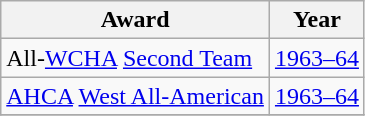<table class="wikitable">
<tr>
<th>Award</th>
<th>Year</th>
</tr>
<tr>
<td>All-<a href='#'>WCHA</a> <a href='#'>Second Team</a></td>
<td><a href='#'>1963–64</a></td>
</tr>
<tr>
<td><a href='#'>AHCA</a> <a href='#'>West All-American</a></td>
<td><a href='#'>1963–64</a></td>
</tr>
<tr>
</tr>
</table>
